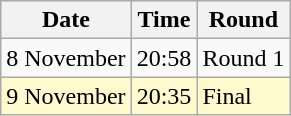<table class="wikitable">
<tr>
<th>Date</th>
<th>Time</th>
<th>Round</th>
</tr>
<tr>
<td>8 November</td>
<td>20:58</td>
<td>Round 1</td>
</tr>
<tr bgcolor="lemonchiffon">
<td>9 November</td>
<td>20:35</td>
<td>Final</td>
</tr>
</table>
